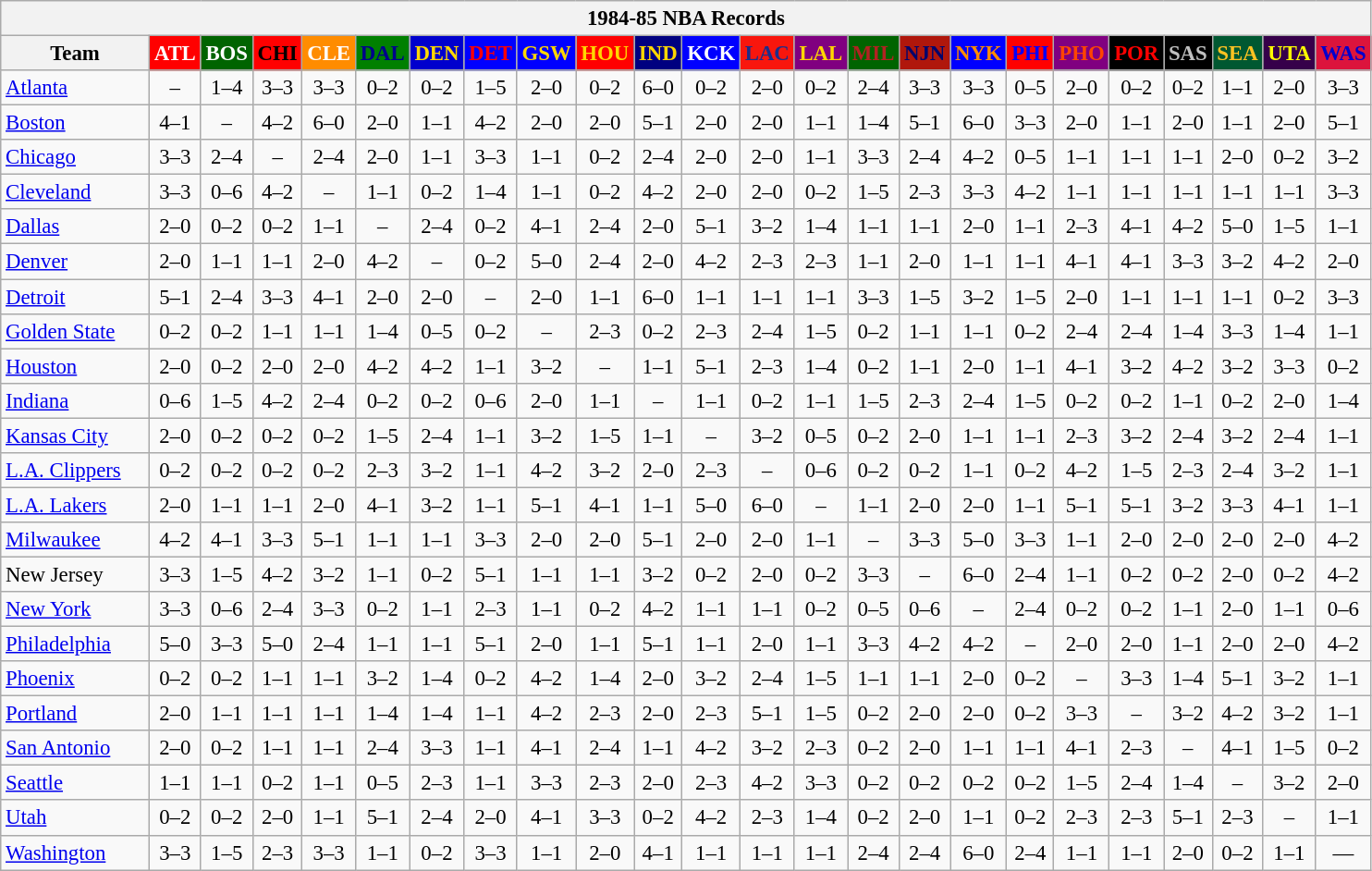<table class="wikitable" style="font-size:95%; text-align:center;">
<tr>
<th colspan=24>1984-85 NBA Records</th>
</tr>
<tr>
<th width=100>Team</th>
<th style="background:#FF0000;color:#FFFFFF;width=35">ATL</th>
<th style="background:#006400;color:#FFFFFF;width=35">BOS</th>
<th style="background:#FF0000;color:#000000;width=35">CHI</th>
<th style="background:#FF8C00;color:#FFFFFF;width=35">CLE</th>
<th style="background:#008000;color:#00008B;width=35">DAL</th>
<th style="background:#0000CD;color:#FFD700;width=35">DEN</th>
<th style="background:#0000FF;color:#FF0000;width=35">DET</th>
<th style="background:#0000FF;color:#FFD700;width=35">GSW</th>
<th style="background:#FF0000;color:#FFD700;width=35">HOU</th>
<th style="background:#000080;color:#FFD700;width=35">IND</th>
<th style="background:#0000FF;color:#FFFFFF;width=35">KCK</th>
<th style="background:#F9160D;color:#1A2E8B;width=35">LAC</th>
<th style="background:#800080;color:#FFD700;width=35">LAL</th>
<th style="background:#006400;color:#B22222;width=35">MIL</th>
<th style="background:#B0170C;color:#00056D;width=35">NJN</th>
<th style="background:#0000FF;color:#FF8C00;width=35">NYK</th>
<th style="background:#FF0000;color:#0000FF;width=35">PHI</th>
<th style="background:#800080;color:#FF4500;width=35">PHO</th>
<th style="background:#000000;color:#FF0000;width=35">POR</th>
<th style="background:#000000;color:#C0C0C0;width=35">SAS</th>
<th style="background:#005831;color:#FFC322;width=35">SEA</th>
<th style="background:#36004A;color:#FFFF00;width=35">UTA</th>
<th style="background:#DC143C;color:#0000CD;width=35">WAS</th>
</tr>
<tr>
<td style="text-align:left;"><a href='#'>Atlanta</a></td>
<td>–</td>
<td>1–4</td>
<td>3–3</td>
<td>3–3</td>
<td>0–2</td>
<td>0–2</td>
<td>1–5</td>
<td>2–0</td>
<td>0–2</td>
<td>6–0</td>
<td>0–2</td>
<td>2–0</td>
<td>0–2</td>
<td>2–4</td>
<td>3–3</td>
<td>3–3</td>
<td>0–5</td>
<td>2–0</td>
<td>0–2</td>
<td>0–2</td>
<td>1–1</td>
<td>2–0</td>
<td>3–3</td>
</tr>
<tr>
<td style="text-align:left;"><a href='#'>Boston</a></td>
<td>4–1</td>
<td>–</td>
<td>4–2</td>
<td>6–0</td>
<td>2–0</td>
<td>1–1</td>
<td>4–2</td>
<td>2–0</td>
<td>2–0</td>
<td>5–1</td>
<td>2–0</td>
<td>2–0</td>
<td>1–1</td>
<td>1–4</td>
<td>5–1</td>
<td>6–0</td>
<td>3–3</td>
<td>2–0</td>
<td>1–1</td>
<td>2–0</td>
<td>1–1</td>
<td>2–0</td>
<td>5–1</td>
</tr>
<tr>
<td style="text-align:left;"><a href='#'>Chicago</a></td>
<td>3–3</td>
<td>2–4</td>
<td>–</td>
<td>2–4</td>
<td>2–0</td>
<td>1–1</td>
<td>3–3</td>
<td>1–1</td>
<td>0–2</td>
<td>2–4</td>
<td>2–0</td>
<td>2–0</td>
<td>1–1</td>
<td>3–3</td>
<td>2–4</td>
<td>4–2</td>
<td>0–5</td>
<td>1–1</td>
<td>1–1</td>
<td>1–1</td>
<td>2–0</td>
<td>0–2</td>
<td>3–2</td>
</tr>
<tr>
<td style="text-align:left;"><a href='#'>Cleveland</a></td>
<td>3–3</td>
<td>0–6</td>
<td>4–2</td>
<td>–</td>
<td>1–1</td>
<td>0–2</td>
<td>1–4</td>
<td>1–1</td>
<td>0–2</td>
<td>4–2</td>
<td>2–0</td>
<td>2–0</td>
<td>0–2</td>
<td>1–5</td>
<td>2–3</td>
<td>3–3</td>
<td>4–2</td>
<td>1–1</td>
<td>1–1</td>
<td>1–1</td>
<td>1–1</td>
<td>1–1</td>
<td>3–3</td>
</tr>
<tr>
<td style="text-align:left;"><a href='#'>Dallas</a></td>
<td>2–0</td>
<td>0–2</td>
<td>0–2</td>
<td>1–1</td>
<td>–</td>
<td>2–4</td>
<td>0–2</td>
<td>4–1</td>
<td>2–4</td>
<td>2–0</td>
<td>5–1</td>
<td>3–2</td>
<td>1–4</td>
<td>1–1</td>
<td>1–1</td>
<td>2–0</td>
<td>1–1</td>
<td>2–3</td>
<td>4–1</td>
<td>4–2</td>
<td>5–0</td>
<td>1–5</td>
<td>1–1</td>
</tr>
<tr>
<td style="text-align:left;"><a href='#'>Denver</a></td>
<td>2–0</td>
<td>1–1</td>
<td>1–1</td>
<td>2–0</td>
<td>4–2</td>
<td>–</td>
<td>0–2</td>
<td>5–0</td>
<td>2–4</td>
<td>2–0</td>
<td>4–2</td>
<td>2–3</td>
<td>2–3</td>
<td>1–1</td>
<td>2–0</td>
<td>1–1</td>
<td>1–1</td>
<td>4–1</td>
<td>4–1</td>
<td>3–3</td>
<td>3–2</td>
<td>4–2</td>
<td>2–0</td>
</tr>
<tr>
<td style="text-align:left;"><a href='#'>Detroit</a></td>
<td>5–1</td>
<td>2–4</td>
<td>3–3</td>
<td>4–1</td>
<td>2–0</td>
<td>2–0</td>
<td>–</td>
<td>2–0</td>
<td>1–1</td>
<td>6–0</td>
<td>1–1</td>
<td>1–1</td>
<td>1–1</td>
<td>3–3</td>
<td>1–5</td>
<td>3–2</td>
<td>1–5</td>
<td>2–0</td>
<td>1–1</td>
<td>1–1</td>
<td>1–1</td>
<td>0–2</td>
<td>3–3</td>
</tr>
<tr>
<td style="text-align:left;"><a href='#'>Golden State</a></td>
<td>0–2</td>
<td>0–2</td>
<td>1–1</td>
<td>1–1</td>
<td>1–4</td>
<td>0–5</td>
<td>0–2</td>
<td>–</td>
<td>2–3</td>
<td>0–2</td>
<td>2–3</td>
<td>2–4</td>
<td>1–5</td>
<td>0–2</td>
<td>1–1</td>
<td>1–1</td>
<td>0–2</td>
<td>2–4</td>
<td>2–4</td>
<td>1–4</td>
<td>3–3</td>
<td>1–4</td>
<td>1–1</td>
</tr>
<tr>
<td style="text-align:left;"><a href='#'>Houston</a></td>
<td>2–0</td>
<td>0–2</td>
<td>2–0</td>
<td>2–0</td>
<td>4–2</td>
<td>4–2</td>
<td>1–1</td>
<td>3–2</td>
<td>–</td>
<td>1–1</td>
<td>5–1</td>
<td>2–3</td>
<td>1–4</td>
<td>0–2</td>
<td>1–1</td>
<td>2–0</td>
<td>1–1</td>
<td>4–1</td>
<td>3–2</td>
<td>4–2</td>
<td>3–2</td>
<td>3–3</td>
<td>0–2</td>
</tr>
<tr>
<td style="text-align:left;"><a href='#'>Indiana</a></td>
<td>0–6</td>
<td>1–5</td>
<td>4–2</td>
<td>2–4</td>
<td>0–2</td>
<td>0–2</td>
<td>0–6</td>
<td>2–0</td>
<td>1–1</td>
<td>–</td>
<td>1–1</td>
<td>0–2</td>
<td>1–1</td>
<td>1–5</td>
<td>2–3</td>
<td>2–4</td>
<td>1–5</td>
<td>0–2</td>
<td>0–2</td>
<td>1–1</td>
<td>0–2</td>
<td>2–0</td>
<td>1–4</td>
</tr>
<tr>
<td style="text-align:left;"><a href='#'>Kansas City</a></td>
<td>2–0</td>
<td>0–2</td>
<td>0–2</td>
<td>0–2</td>
<td>1–5</td>
<td>2–4</td>
<td>1–1</td>
<td>3–2</td>
<td>1–5</td>
<td>1–1</td>
<td>–</td>
<td>3–2</td>
<td>0–5</td>
<td>0–2</td>
<td>2–0</td>
<td>1–1</td>
<td>1–1</td>
<td>2–3</td>
<td>3–2</td>
<td>2–4</td>
<td>3–2</td>
<td>2–4</td>
<td>1–1</td>
</tr>
<tr>
<td style="text-align:left;"><a href='#'>L.A. Clippers</a></td>
<td>0–2</td>
<td>0–2</td>
<td>0–2</td>
<td>0–2</td>
<td>2–3</td>
<td>3–2</td>
<td>1–1</td>
<td>4–2</td>
<td>3–2</td>
<td>2–0</td>
<td>2–3</td>
<td>–</td>
<td>0–6</td>
<td>0–2</td>
<td>0–2</td>
<td>1–1</td>
<td>0–2</td>
<td>4–2</td>
<td>1–5</td>
<td>2–3</td>
<td>2–4</td>
<td>3–2</td>
<td>1–1</td>
</tr>
<tr>
<td style="text-align:left;"><a href='#'>L.A. Lakers</a></td>
<td>2–0</td>
<td>1–1</td>
<td>1–1</td>
<td>2–0</td>
<td>4–1</td>
<td>3–2</td>
<td>1–1</td>
<td>5–1</td>
<td>4–1</td>
<td>1–1</td>
<td>5–0</td>
<td>6–0</td>
<td>–</td>
<td>1–1</td>
<td>2–0</td>
<td>2–0</td>
<td>1–1</td>
<td>5–1</td>
<td>5–1</td>
<td>3–2</td>
<td>3–3</td>
<td>4–1</td>
<td>1–1</td>
</tr>
<tr>
<td style="text-align:left;"><a href='#'>Milwaukee</a></td>
<td>4–2</td>
<td>4–1</td>
<td>3–3</td>
<td>5–1</td>
<td>1–1</td>
<td>1–1</td>
<td>3–3</td>
<td>2–0</td>
<td>2–0</td>
<td>5–1</td>
<td>2–0</td>
<td>2–0</td>
<td>1–1</td>
<td>–</td>
<td>3–3</td>
<td>5–0</td>
<td>3–3</td>
<td>1–1</td>
<td>2–0</td>
<td>2–0</td>
<td>2–0</td>
<td>2–0</td>
<td>4–2</td>
</tr>
<tr>
<td style="text-align:left;">New Jersey</td>
<td>3–3</td>
<td>1–5</td>
<td>4–2</td>
<td>3–2</td>
<td>1–1</td>
<td>0–2</td>
<td>5–1</td>
<td>1–1</td>
<td>1–1</td>
<td>3–2</td>
<td>0–2</td>
<td>2–0</td>
<td>0–2</td>
<td>3–3</td>
<td>–</td>
<td>6–0</td>
<td>2–4</td>
<td>1–1</td>
<td>0–2</td>
<td>0–2</td>
<td>2–0</td>
<td>0–2</td>
<td>4–2</td>
</tr>
<tr>
<td style="text-align:left;"><a href='#'>New York</a></td>
<td>3–3</td>
<td>0–6</td>
<td>2–4</td>
<td>3–3</td>
<td>0–2</td>
<td>1–1</td>
<td>2–3</td>
<td>1–1</td>
<td>0–2</td>
<td>4–2</td>
<td>1–1</td>
<td>1–1</td>
<td>0–2</td>
<td>0–5</td>
<td>0–6</td>
<td>–</td>
<td>2–4</td>
<td>0–2</td>
<td>0–2</td>
<td>1–1</td>
<td>2–0</td>
<td>1–1</td>
<td>0–6</td>
</tr>
<tr>
<td style="text-align:left;"><a href='#'>Philadelphia</a></td>
<td>5–0</td>
<td>3–3</td>
<td>5–0</td>
<td>2–4</td>
<td>1–1</td>
<td>1–1</td>
<td>5–1</td>
<td>2–0</td>
<td>1–1</td>
<td>5–1</td>
<td>1–1</td>
<td>2–0</td>
<td>1–1</td>
<td>3–3</td>
<td>4–2</td>
<td>4–2</td>
<td>–</td>
<td>2–0</td>
<td>2–0</td>
<td>1–1</td>
<td>2–0</td>
<td>2–0</td>
<td>4–2</td>
</tr>
<tr>
<td style="text-align:left;"><a href='#'>Phoenix</a></td>
<td>0–2</td>
<td>0–2</td>
<td>1–1</td>
<td>1–1</td>
<td>3–2</td>
<td>1–4</td>
<td>0–2</td>
<td>4–2</td>
<td>1–4</td>
<td>2–0</td>
<td>3–2</td>
<td>2–4</td>
<td>1–5</td>
<td>1–1</td>
<td>1–1</td>
<td>2–0</td>
<td>0–2</td>
<td>–</td>
<td>3–3</td>
<td>1–4</td>
<td>5–1</td>
<td>3–2</td>
<td>1–1</td>
</tr>
<tr>
<td style="text-align:left;"><a href='#'>Portland</a></td>
<td>2–0</td>
<td>1–1</td>
<td>1–1</td>
<td>1–1</td>
<td>1–4</td>
<td>1–4</td>
<td>1–1</td>
<td>4–2</td>
<td>2–3</td>
<td>2–0</td>
<td>2–3</td>
<td>5–1</td>
<td>1–5</td>
<td>0–2</td>
<td>2–0</td>
<td>2–0</td>
<td>0–2</td>
<td>3–3</td>
<td>–</td>
<td>3–2</td>
<td>4–2</td>
<td>3–2</td>
<td>1–1</td>
</tr>
<tr>
<td style="text-align:left;"><a href='#'>San Antonio</a></td>
<td>2–0</td>
<td>0–2</td>
<td>1–1</td>
<td>1–1</td>
<td>2–4</td>
<td>3–3</td>
<td>1–1</td>
<td>4–1</td>
<td>2–4</td>
<td>1–1</td>
<td>4–2</td>
<td>3–2</td>
<td>2–3</td>
<td>0–2</td>
<td>2–0</td>
<td>1–1</td>
<td>1–1</td>
<td>4–1</td>
<td>2–3</td>
<td>–</td>
<td>4–1</td>
<td>1–5</td>
<td>0–2</td>
</tr>
<tr>
<td style="text-align:left;"><a href='#'>Seattle</a></td>
<td>1–1</td>
<td>1–1</td>
<td>0–2</td>
<td>1–1</td>
<td>0–5</td>
<td>2–3</td>
<td>1–1</td>
<td>3–3</td>
<td>2–3</td>
<td>2–0</td>
<td>2–3</td>
<td>4–2</td>
<td>3–3</td>
<td>0–2</td>
<td>0–2</td>
<td>0–2</td>
<td>0–2</td>
<td>1–5</td>
<td>2–4</td>
<td>1–4</td>
<td>–</td>
<td>3–2</td>
<td>2–0</td>
</tr>
<tr>
<td style="text-align:left;"><a href='#'>Utah</a></td>
<td>0–2</td>
<td>0–2</td>
<td>2–0</td>
<td>1–1</td>
<td>5–1</td>
<td>2–4</td>
<td>2–0</td>
<td>4–1</td>
<td>3–3</td>
<td>0–2</td>
<td>4–2</td>
<td>2–3</td>
<td>1–4</td>
<td>0–2</td>
<td>2–0</td>
<td>1–1</td>
<td>0–2</td>
<td>2–3</td>
<td>2–3</td>
<td>5–1</td>
<td>2–3</td>
<td>–</td>
<td>1–1</td>
</tr>
<tr>
<td style="text-align:left;"><a href='#'>Washington</a></td>
<td>3–3</td>
<td>1–5</td>
<td>2–3</td>
<td>3–3</td>
<td>1–1</td>
<td>0–2</td>
<td>3–3</td>
<td>1–1</td>
<td>2–0</td>
<td>4–1</td>
<td>1–1</td>
<td>1–1</td>
<td>1–1</td>
<td>2–4</td>
<td>2–4</td>
<td>6–0</td>
<td>2–4</td>
<td>1–1</td>
<td>1–1</td>
<td>2–0</td>
<td>0–2</td>
<td>1–1</td>
<td>—</td>
</tr>
</table>
